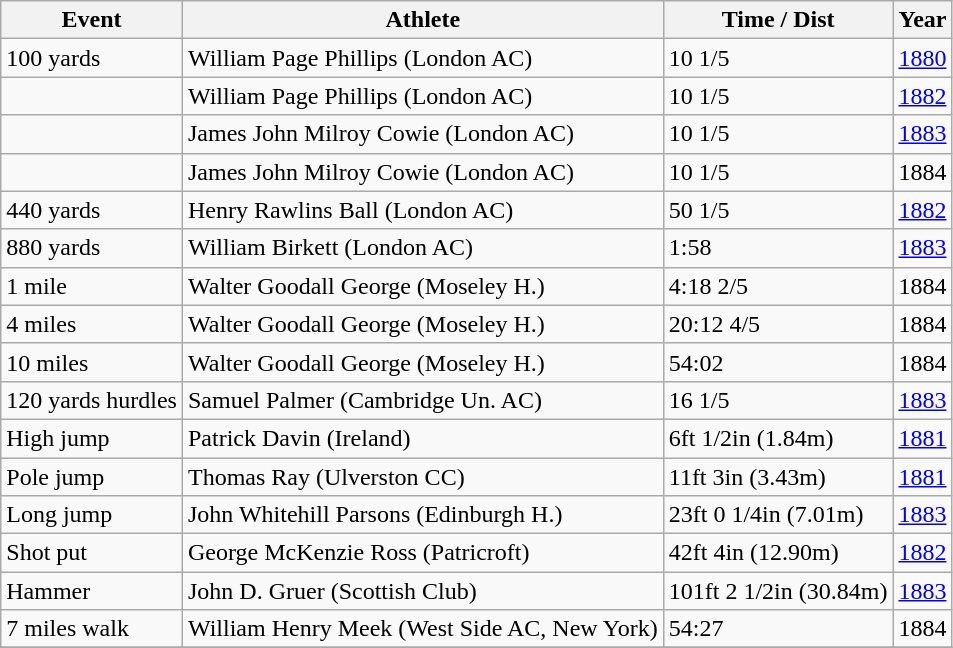<table class="wikitable">
<tr>
<th>Event</th>
<th>Athlete</th>
<th>Time / Dist</th>
<th>Year</th>
</tr>
<tr>
<td>100 yards</td>
<td>William Page Phillips (London AC)</td>
<td>10 1/5</td>
<td><a href='#'>1880</a></td>
</tr>
<tr>
<td></td>
<td>William Page Phillips (London AC)</td>
<td>10 1/5</td>
<td><a href='#'>1882</a></td>
</tr>
<tr>
<td></td>
<td>James John Milroy Cowie (London AC)</td>
<td>10 1/5</td>
<td><a href='#'>1883</a></td>
</tr>
<tr>
<td></td>
<td>James John Milroy Cowie (London AC)</td>
<td>10 1/5</td>
<td>1884</td>
</tr>
<tr>
<td>440 yards</td>
<td>Henry Rawlins Ball (London AC)</td>
<td>50 1/5</td>
<td><a href='#'>1882</a></td>
</tr>
<tr>
<td>880 yards</td>
<td>William Birkett (London AC)</td>
<td>1:58</td>
<td><a href='#'>1883</a></td>
</tr>
<tr>
<td>1 mile</td>
<td>Walter Goodall George (Moseley H.)</td>
<td>4:18 2/5</td>
<td>1884</td>
</tr>
<tr>
<td>4 miles</td>
<td>Walter Goodall George (Moseley H.)</td>
<td>20:12 4/5</td>
<td>1884</td>
</tr>
<tr>
<td>10 miles</td>
<td>Walter Goodall George (Moseley H.)</td>
<td>54:02</td>
<td>1884</td>
</tr>
<tr>
<td>120 yards hurdles</td>
<td>Samuel Palmer (Cambridge Un. AC)</td>
<td>16 1/5</td>
<td><a href='#'>1883</a></td>
</tr>
<tr>
<td>High jump</td>
<td>Patrick Davin (Ireland)</td>
<td>6ft 1/2in (1.84m)</td>
<td><a href='#'>1881</a></td>
</tr>
<tr>
<td>Pole jump</td>
<td>Thomas Ray (Ulverston CC)</td>
<td>11ft 3in (3.43m)</td>
<td><a href='#'>1881</a></td>
</tr>
<tr>
<td>Long jump</td>
<td>John Whitehill Parsons (Edinburgh H.)</td>
<td>23ft 0 1/4in (7.01m)</td>
<td><a href='#'>1883</a></td>
</tr>
<tr>
<td>Shot put</td>
<td>George McKenzie Ross (Patricroft)</td>
<td>42ft 4in (12.90m)</td>
<td><a href='#'>1882</a></td>
</tr>
<tr>
<td>Hammer</td>
<td>John D. Gruer (Scottish Club)</td>
<td>101ft 2 1/2in (30.84m)</td>
<td><a href='#'>1883</a></td>
</tr>
<tr>
<td>7 miles walk</td>
<td>William Henry Meek (West Side AC, New York)</td>
<td>54:27</td>
<td>1884</td>
</tr>
<tr>
</tr>
</table>
